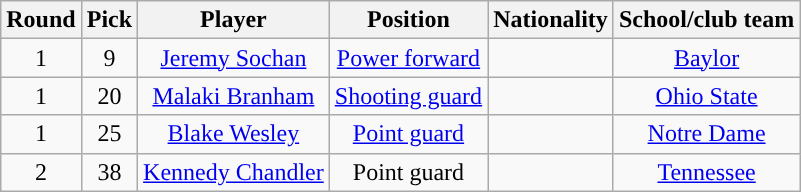<table class="wikitable sortable sortable"  style="text-align: center">
<tr>
<th>Round</th>
<th>Pick</th>
<th>Player</th>
<th>Position</th>
<th>Nationality</th>
<th>School/club team</th>
</tr>
<tr style="text-align: center">
<td>1</td>
<td>9</td>
<td><a href='#'>Jeremy Sochan</a></td>
<td><a href='#'>Power forward</a></td>
<td></td>
<td><a href='#'>Baylor</a></td>
</tr>
<tr style="text-align: center">
<td>1</td>
<td>20</td>
<td><a href='#'>Malaki Branham</a></td>
<td><a href='#'>Shooting guard</a></td>
<td></td>
<td><a href='#'>Ohio State</a></td>
</tr>
<tr style="text-align: center">
<td>1</td>
<td>25</td>
<td><a href='#'>Blake Wesley</a></td>
<td><a href='#'>Point guard</a></td>
<td></td>
<td><a href='#'>Notre Dame</a></td>
</tr>
<tr style="text-align: center">
<td>2</td>
<td>38</td>
<td><a href='#'>Kennedy Chandler</a></td>
<td>Point guard</td>
<td></td>
<td><a href='#'>Tennessee</a></td>
</tr>
</table>
